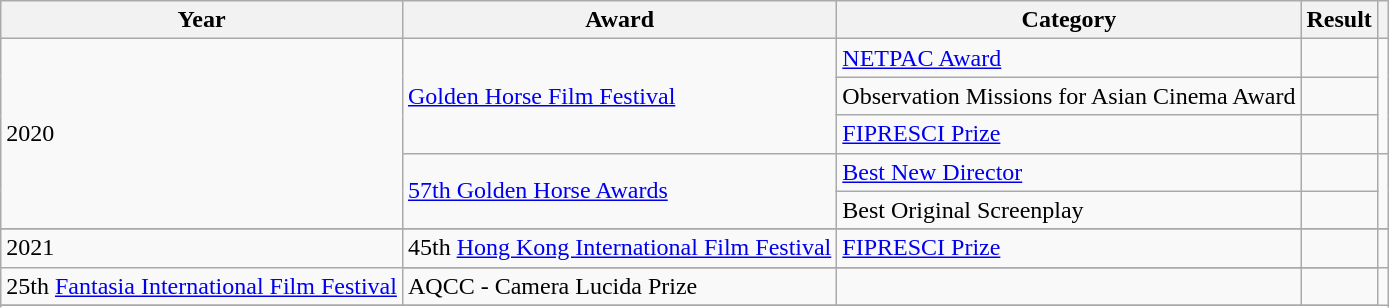<table class="wikitable sortable plainrowheaders">
<tr>
<th>Year</th>
<th>Award</th>
<th>Category</th>
<th>Result</th>
<th scope="col" class="unsortable"></th>
</tr>
<tr>
<td rowspan="5">2020</td>
<td rowspan="3"><a href='#'>Golden Horse Film Festival</a></td>
<td><a href='#'>NETPAC Award</a></td>
<td></td>
<td rowspan="3"></td>
</tr>
<tr>
<td>Observation Missions for Asian Cinema Award</td>
<td></td>
</tr>
<tr>
<td><a href='#'>FIPRESCI Prize</a></td>
<td></td>
</tr>
<tr>
<td rowspan="2"><a href='#'>57th Golden Horse Awards</a></td>
<td><a href='#'>Best New Director</a></td>
<td></td>
<td rowspan="2"></td>
</tr>
<tr>
<td>Best Original Screenplay</td>
<td></td>
</tr>
<tr>
</tr>
<tr>
<td rowspan="2">2021</td>
<td>45th <a href='#'>Hong Kong International Film Festival</a></td>
<td><a href='#'>FIPRESCI Prize</a></td>
<td></td>
<td></td>
</tr>
<tr>
</tr>
<tr>
<td>25th <a href='#'>Fantasia International Film Festival</a></td>
<td>AQCC - Camera Lucida Prize</td>
<td></td>
<td></td>
</tr>
<tr>
</tr>
<tr>
</tr>
</table>
